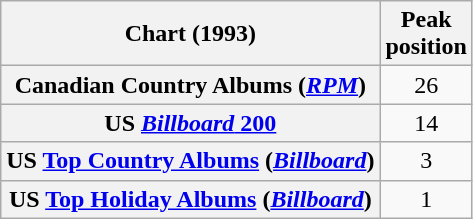<table class="wikitable sortable plainrowheaders" style="text-align:center">
<tr>
<th scope="col">Chart (1993)</th>
<th scope="col">Peak<br> position</th>
</tr>
<tr>
<th scope="row">Canadian Country Albums (<em><a href='#'>RPM</a></em>)</th>
<td>26</td>
</tr>
<tr>
<th scope="row">US <a href='#'><em>Billboard</em> 200</a></th>
<td>14</td>
</tr>
<tr>
<th scope="row">US <a href='#'>Top Country Albums</a> (<em><a href='#'>Billboard</a></em>)</th>
<td>3</td>
</tr>
<tr>
<th scope="row">US <a href='#'>Top Holiday Albums</a> (<em><a href='#'>Billboard</a></em>)</th>
<td>1</td>
</tr>
</table>
